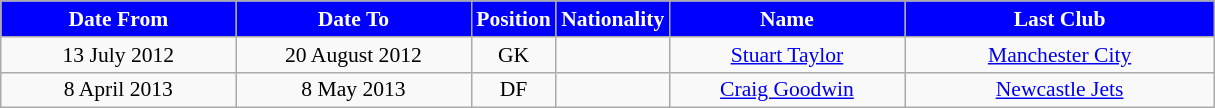<table class="wikitable" style="text-align:center; font-size:90%">
<tr>
<th style="background:#00f; color:white; width:150px;">Date From</th>
<th style="background:#00f; color:white; width:150px;">Date To</th>
<th style="background:#00f; color:white; width:50px;">Position</th>
<th style="background:#00f; color:white; width:50px;">Nationality</th>
<th style="background:#00f; color:white; width:150px;">Name</th>
<th style="background:#00f; color:white; width:200px;">Last Club</th>
</tr>
<tr>
<td>13 July 2012</td>
<td>20 August 2012</td>
<td>GK</td>
<td></td>
<td><a href='#'>Stuart Taylor</a></td>
<td><a href='#'>Manchester City</a></td>
</tr>
<tr>
<td>8 April 2013</td>
<td>8 May 2013</td>
<td>DF</td>
<td></td>
<td><a href='#'>Craig Goodwin</a></td>
<td><a href='#'>Newcastle Jets</a></td>
</tr>
</table>
